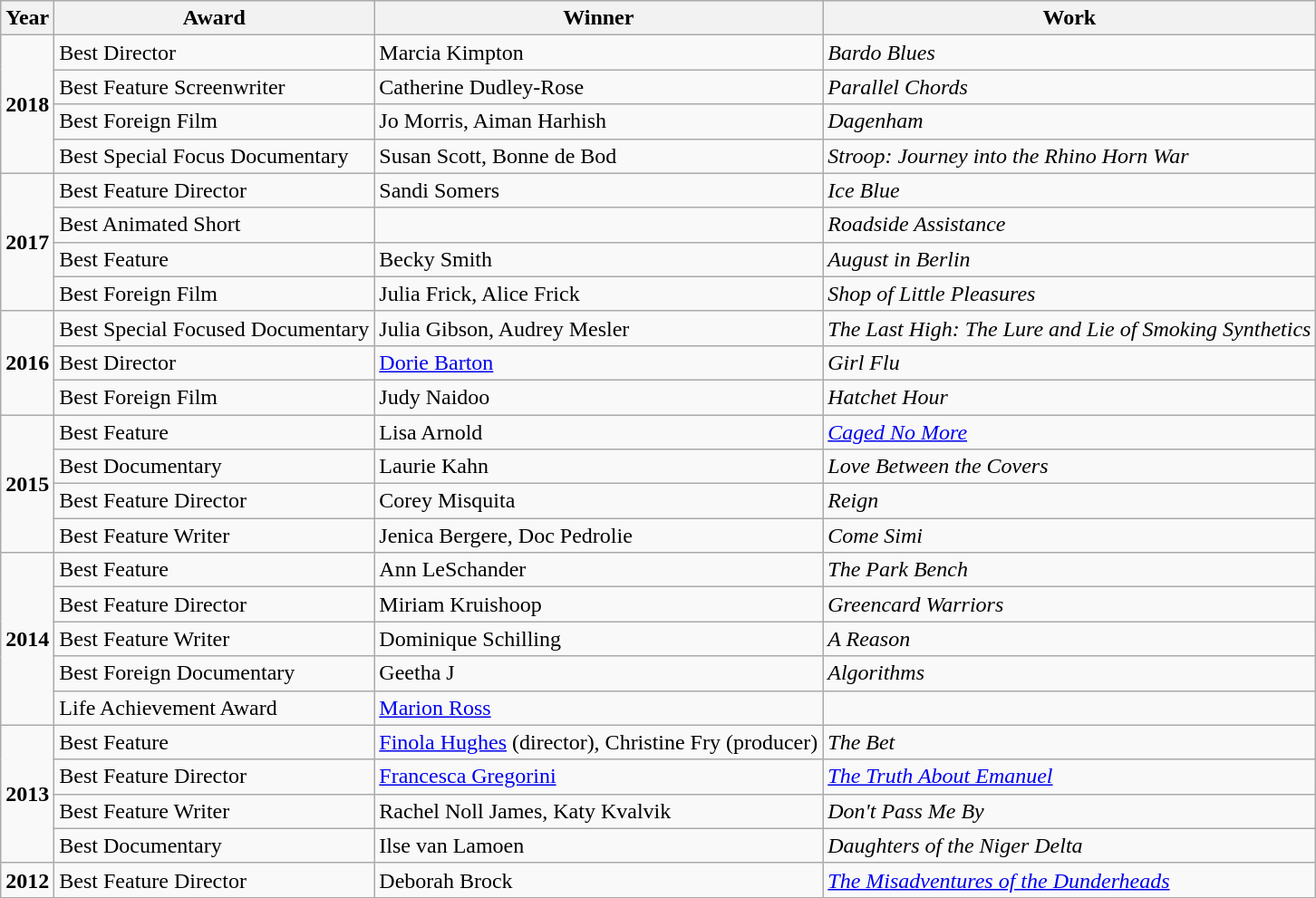<table class="wikitable">
<tr>
<th>Year</th>
<th>Award</th>
<th>Winner</th>
<th>Work</th>
</tr>
<tr>
<td rowspan="4"><strong>2018</strong></td>
<td>Best Director</td>
<td>Marcia Kimpton</td>
<td><em>Bardo Blues</em></td>
</tr>
<tr>
<td>Best Feature Screenwriter</td>
<td>Catherine Dudley-Rose</td>
<td><em>Parallel Chords</em></td>
</tr>
<tr>
<td>Best Foreign Film</td>
<td>Jo Morris, Aiman Harhish</td>
<td><em>Dagenham</em></td>
</tr>
<tr>
<td>Best Special Focus Documentary</td>
<td>Susan Scott, Bonne de Bod</td>
<td><em>Stroop: Journey into the Rhino Horn War</em></td>
</tr>
<tr>
<td rowspan="4"><strong>2017</strong></td>
<td>Best Feature Director</td>
<td>Sandi Somers</td>
<td><em>Ice Blue</em></td>
</tr>
<tr>
<td>Best Animated Short</td>
<td></td>
<td><em>Roadside Assistance</em></td>
</tr>
<tr>
<td>Best Feature</td>
<td>Becky Smith</td>
<td><em>August in Berlin</em></td>
</tr>
<tr>
<td>Best Foreign Film</td>
<td>Julia Frick, Alice Frick</td>
<td><em>Shop of Little Pleasures</em></td>
</tr>
<tr>
<td rowspan="3"><strong>2016</strong></td>
<td>Best Special Focused Documentary</td>
<td>Julia Gibson, Audrey Mesler</td>
<td><em>The Last High: The Lure and Lie of Smoking Synthetics</em></td>
</tr>
<tr>
<td>Best Director</td>
<td><a href='#'>Dorie Barton</a></td>
<td><em>Girl Flu</em></td>
</tr>
<tr>
<td>Best Foreign Film</td>
<td>Judy Naidoo</td>
<td><em>Hatchet Hour</em></td>
</tr>
<tr>
<td rowspan="4"><strong>2015</strong></td>
<td>Best Feature</td>
<td>Lisa Arnold</td>
<td><em><a href='#'>Caged No More</a></em></td>
</tr>
<tr>
<td>Best Documentary</td>
<td>Laurie Kahn</td>
<td><em>Love Between the Covers</em></td>
</tr>
<tr>
<td>Best Feature Director</td>
<td>Corey Misquita</td>
<td><em>Reign</em></td>
</tr>
<tr>
<td>Best Feature Writer</td>
<td>Jenica Bergere, Doc Pedrolie</td>
<td><em>Come Simi</em></td>
</tr>
<tr>
<td rowspan="5"><strong>2014</strong></td>
<td>Best Feature</td>
<td>Ann LeSchander</td>
<td><em>The Park Bench</em></td>
</tr>
<tr>
<td>Best Feature Director</td>
<td>Miriam Kruishoop</td>
<td><em>Greencard Warriors</em></td>
</tr>
<tr>
<td>Best Feature Writer</td>
<td>Dominique Schilling</td>
<td><em>A Reason</em></td>
</tr>
<tr>
<td>Best Foreign Documentary</td>
<td>Geetha J</td>
<td><em>Algorithms</em></td>
</tr>
<tr>
<td>Life Achievement Award</td>
<td><a href='#'>Marion Ross</a></td>
<td></td>
</tr>
<tr>
<td rowspan="4"><strong>2013</strong></td>
<td>Best Feature</td>
<td><a href='#'>Finola Hughes</a> (director), Christine Fry (producer)</td>
<td><em>The Bet</em></td>
</tr>
<tr>
<td>Best Feature Director</td>
<td><a href='#'>Francesca Gregorini</a></td>
<td><em><a href='#'>The Truth About Emanuel</a></em></td>
</tr>
<tr>
<td>Best Feature Writer</td>
<td>Rachel Noll James, Katy Kvalvik</td>
<td><em>Don't Pass Me By</em></td>
</tr>
<tr>
<td>Best Documentary</td>
<td>Ilse van Lamoen</td>
<td><em>Daughters of the Niger Delta</em></td>
</tr>
<tr>
<td><strong>2012</strong></td>
<td>Best Feature Director</td>
<td>Deborah Brock</td>
<td><em><a href='#'>The Misadventures of the Dunderheads</a></em></td>
</tr>
<tr>
</tr>
</table>
